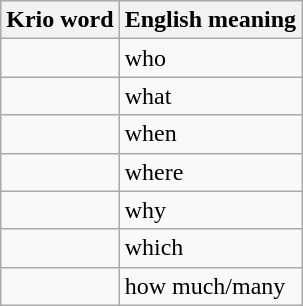<table class="wikitable">
<tr>
<th>Krio word</th>
<th>English meaning</th>
</tr>
<tr>
<td></td>
<td>who</td>
</tr>
<tr>
<td></td>
<td>what</td>
</tr>
<tr>
<td></td>
<td>when</td>
</tr>
<tr>
<td></td>
<td>where</td>
</tr>
<tr>
<td></td>
<td>why</td>
</tr>
<tr>
<td></td>
<td>which</td>
</tr>
<tr>
<td></td>
<td>how much/many</td>
</tr>
</table>
